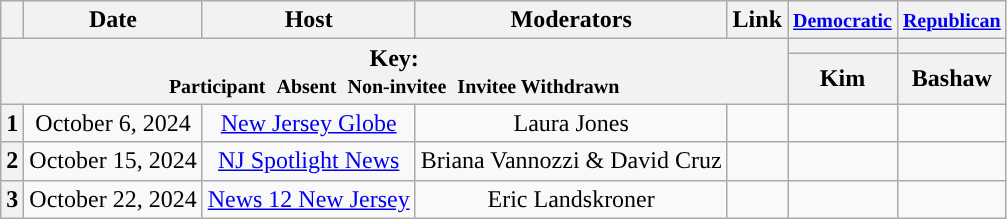<table class="wikitable" style="text-align:center;">
<tr>
<th scope="col"></th>
<th scope="col">Date</th>
<th scope="col">Host</th>
<th scope="col">Moderators</th>
<th scope="col">Link</th>
<th scope="col"><small><a href='#'>Democratic</a></small></th>
<th scope="col"><small><a href='#'>Republican</a></small></th>
</tr>
<tr>
<th colspan="5" rowspan="2">Key:<br> <small>Participant </small>  <small>Absent </small>  <small>Non-invitee </small>  <small>Invitee  Withdrawn</small></th>
<th scope="col" style="background:"></th>
<th scope="col" style="background:"></th>
</tr>
<tr>
<th scope="col">Kim</th>
<th scope="col">Bashaw</th>
</tr>
<tr>
<th scope="row">1</th>
<td style="white-space:nowrap;">October 6, 2024</td>
<td style="white-space:nowrap;"><a href='#'>New Jersey Globe</a></td>
<td style="white-space:nowrap;">Laura Jones</td>
<td style="white-space:nowrap;"></td>
<td></td>
<td></td>
</tr>
<tr>
<th scope="row">2</th>
<td style="white-space:nowrap;">October 15, 2024</td>
<td style="white-space:nowrap;"><a href='#'>NJ Spotlight News</a></td>
<td style="white-space:nowrap;">Briana Vannozzi & David Cruz</td>
<td style="white-space:nowrap;"></td>
<td></td>
<td></td>
</tr>
<tr>
<th scope="row">3</th>
<td style="white-space:nowrap;">October 22, 2024</td>
<td style="white-space:nowrap;"><a href='#'>News 12 New Jersey</a></td>
<td style="white-space:nowrap;">Eric Landskroner</td>
<td style="white-space:nowrap;"></td>
<td></td>
<td></td>
</tr>
</table>
